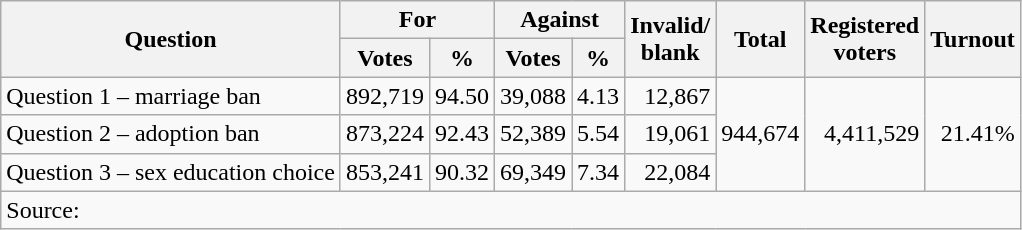<table class=wikitable style=text-align:right>
<tr>
<th rowspan=2>Question</th>
<th colspan=2>For</th>
<th colspan=2>Against</th>
<th rowspan=2>Invalid/<br>blank</th>
<th rowspan=2>Total</th>
<th rowspan=2>Registered<br>voters</th>
<th rowspan=2>Turnout</th>
</tr>
<tr>
<th>Votes</th>
<th>%</th>
<th>Votes</th>
<th>%</th>
</tr>
<tr>
<td align=left>Question 1 – marriage ban</td>
<td>892,719</td>
<td>94.50</td>
<td>39,088</td>
<td>4.13</td>
<td>12,867</td>
<td rowspan=3>944,674</td>
<td rowspan=3>4,411,529</td>
<td rowspan=3>21.41%</td>
</tr>
<tr>
<td align=left>Question 2 – adoption ban</td>
<td>873,224</td>
<td>92.43</td>
<td>52,389</td>
<td>5.54</td>
<td>19,061</td>
</tr>
<tr>
<td align=left>Question 3 – sex education choice</td>
<td>853,241</td>
<td>90.32</td>
<td>69,349</td>
<td>7.34</td>
<td>22,084</td>
</tr>
<tr>
<td align=left colspan=9>Source: </td>
</tr>
</table>
